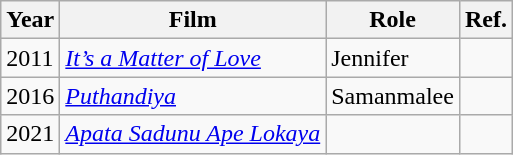<table class="wikitable">
<tr>
<th>Year</th>
<th>Film</th>
<th>Role</th>
<th>Ref.</th>
</tr>
<tr>
<td>2011</td>
<td><em><a href='#'>It’s a Matter of Love</a></em></td>
<td>Jennifer</td>
<td></td>
</tr>
<tr>
<td>2016</td>
<td><em><a href='#'>Puthandiya</a></em></td>
<td>Samanmalee</td>
<td></td>
</tr>
<tr>
<td>2021</td>
<td><em><a href='#'>Apata Sadunu Ape Lokaya</a></em></td>
<td></td>
<td></td>
</tr>
</table>
